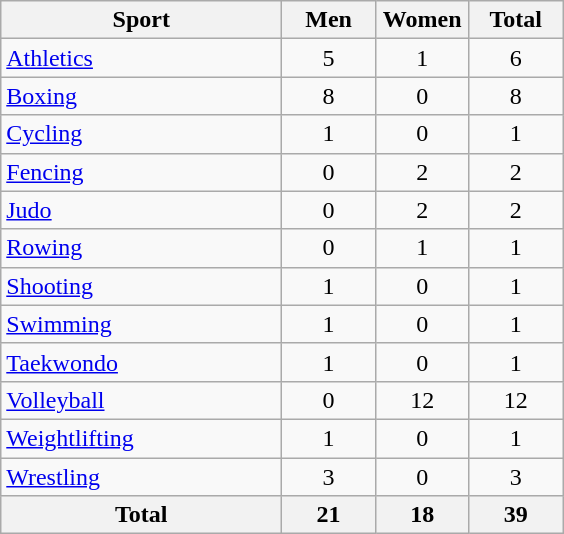<table class="wikitable sortable" style="text-align:center">
<tr>
<th width=180>Sport</th>
<th width=55>Men</th>
<th width=55>Women</th>
<th width=55>Total</th>
</tr>
<tr>
<td align=left><a href='#'>Athletics</a></td>
<td>5</td>
<td>1</td>
<td>6</td>
</tr>
<tr>
<td align=left><a href='#'>Boxing</a></td>
<td>8</td>
<td>0</td>
<td>8</td>
</tr>
<tr>
<td align=left><a href='#'>Cycling</a></td>
<td>1</td>
<td>0</td>
<td>1</td>
</tr>
<tr>
<td align=left><a href='#'>Fencing</a></td>
<td>0</td>
<td>2</td>
<td>2</td>
</tr>
<tr>
<td align=left><a href='#'>Judo</a></td>
<td>0</td>
<td>2</td>
<td>2</td>
</tr>
<tr>
<td align=left><a href='#'>Rowing</a></td>
<td>0</td>
<td>1</td>
<td>1</td>
</tr>
<tr>
<td align=left><a href='#'>Shooting</a></td>
<td>1</td>
<td>0</td>
<td>1</td>
</tr>
<tr>
<td align=left><a href='#'>Swimming</a></td>
<td>1</td>
<td>0</td>
<td>1</td>
</tr>
<tr>
<td align=left><a href='#'>Taekwondo</a></td>
<td>1</td>
<td>0</td>
<td>1</td>
</tr>
<tr>
<td align=left><a href='#'>Volleyball</a></td>
<td>0</td>
<td>12</td>
<td>12</td>
</tr>
<tr>
<td align=left><a href='#'>Weightlifting</a></td>
<td>1</td>
<td>0</td>
<td>1</td>
</tr>
<tr>
<td align=left><a href='#'>Wrestling</a></td>
<td>3</td>
<td>0</td>
<td>3</td>
</tr>
<tr class="sortbottom">
<th>Total</th>
<th>21</th>
<th>18</th>
<th>39</th>
</tr>
</table>
